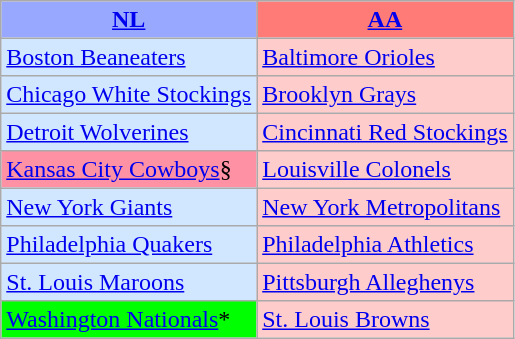<table class="wikitable" style="font-size:100%;line-height:1.1;">
<tr>
<th style="background-color: #99A8FF;"><a href='#'>NL</a></th>
<th style="background-color: #FF7B77;"><a href='#'>AA</a></th>
</tr>
<tr>
<td style="background-color: #D0E7FF;"><a href='#'>Boston Beaneaters</a></td>
<td style="background-color: #FFCCCC;"><a href='#'>Baltimore Orioles</a></td>
</tr>
<tr>
<td style="background-color: #D0E7FF;"><a href='#'>Chicago White Stockings</a></td>
<td style="background-color: #FFCCCC;"><a href='#'>Brooklyn Grays</a></td>
</tr>
<tr>
<td style="background-color: #D0E7FF;"><a href='#'>Detroit Wolverines</a></td>
<td style="background-color: #FFCCCC;"><a href='#'>Cincinnati Red Stockings</a></td>
</tr>
<tr>
<td style="background-color: #FF91A4;"><a href='#'>Kansas City Cowboys</a>§</td>
<td style="background-color: #FFCCCC;"><a href='#'>Louisville Colonels</a></td>
</tr>
<tr>
<td style="background-color: #D0E7FF;"><a href='#'>New York Giants</a></td>
<td style="background-color: #FFCCCC;"><a href='#'>New York Metropolitans</a></td>
</tr>
<tr>
<td style="background-color: #D0E7FF;"><a href='#'>Philadelphia Quakers</a></td>
<td style="background-color: #FFCCCC;"><a href='#'>Philadelphia Athletics</a></td>
</tr>
<tr>
<td style="background-color: #D0E7FF;"><a href='#'>St. Louis Maroons</a></td>
<td style="background-color: #FFCCCC;"><a href='#'>Pittsburgh Alleghenys</a></td>
</tr>
<tr>
<td style="background-color: #00FF00;"><a href='#'>Washington Nationals</a>*</td>
<td style="background-color: #FFCCCC;"><a href='#'>St. Louis Browns</a></td>
</tr>
</table>
